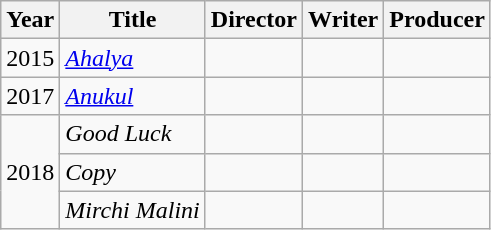<table class="wikitable">
<tr>
<th>Year</th>
<th>Title</th>
<th>Director</th>
<th>Writer</th>
<th>Producer</th>
</tr>
<tr>
<td>2015</td>
<td><em><a href='#'>Ahalya</a></em></td>
<td></td>
<td></td>
<td></td>
</tr>
<tr>
<td>2017</td>
<td><em><a href='#'>Anukul</a></em></td>
<td></td>
<td></td>
<td></td>
</tr>
<tr>
<td rowspan=3>2018</td>
<td><em>Good Luck</em></td>
<td></td>
<td></td>
<td></td>
</tr>
<tr>
<td><em>Copy</em></td>
<td></td>
<td></td>
<td></td>
</tr>
<tr>
<td><em>Mirchi Malini</em></td>
<td></td>
<td></td>
<td></td>
</tr>
</table>
